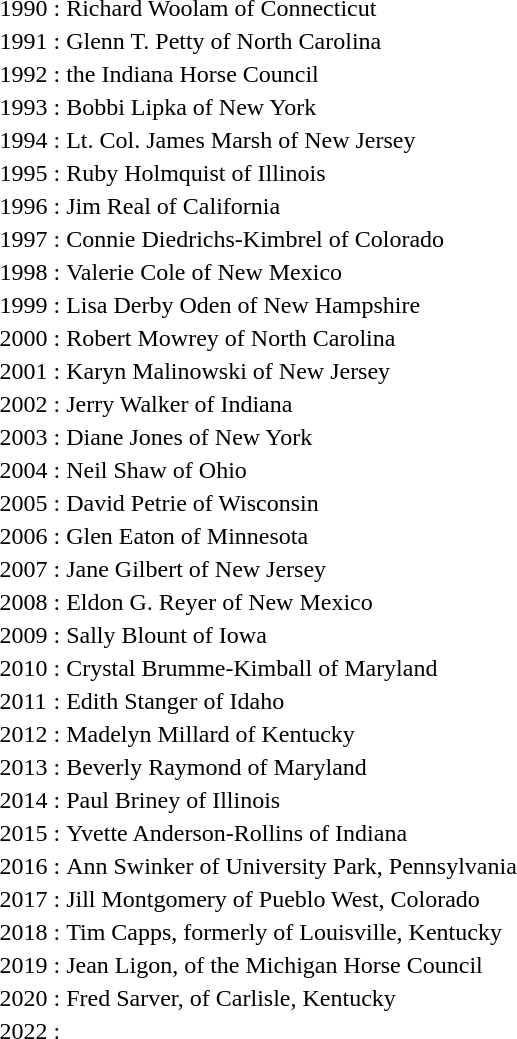<table>
<tr>
<td>1990</td>
<td>:</td>
<td>Richard Woolam of Connecticut</td>
</tr>
<tr>
<td>1991</td>
<td>:</td>
<td>Glenn T. Petty of North Carolina</td>
</tr>
<tr>
<td>1992</td>
<td>:</td>
<td>the Indiana Horse Council</td>
</tr>
<tr>
<td>1993</td>
<td>:</td>
<td>Bobbi Lipka of New York</td>
</tr>
<tr>
<td>1994</td>
<td>:</td>
<td>Lt. Col. James Marsh of New Jersey</td>
</tr>
<tr>
<td>1995</td>
<td>:</td>
<td>Ruby Holmquist of Illinois</td>
</tr>
<tr>
<td>1996</td>
<td>:</td>
<td>Jim Real of California</td>
</tr>
<tr>
<td>1997</td>
<td>:</td>
<td>Connie Diedrichs-Kimbrel of Colorado</td>
</tr>
<tr>
<td>1998</td>
<td>:</td>
<td>Valerie Cole of New Mexico</td>
</tr>
<tr>
<td>1999</td>
<td>:</td>
<td>Lisa Derby Oden of New Hampshire</td>
</tr>
<tr>
<td>2000</td>
<td>:</td>
<td>Robert Mowrey of North Carolina</td>
</tr>
<tr>
<td>2001</td>
<td>:</td>
<td>Karyn Malinowski of New Jersey</td>
</tr>
<tr>
<td>2002</td>
<td>:</td>
<td>Jerry Walker of Indiana</td>
</tr>
<tr>
<td>2003</td>
<td>:</td>
<td>Diane Jones of New York</td>
</tr>
<tr>
<td>2004</td>
<td>:</td>
<td>Neil Shaw of Ohio</td>
</tr>
<tr>
<td>2005</td>
<td>:</td>
<td>David Petrie of Wisconsin</td>
</tr>
<tr>
<td>2006</td>
<td>:</td>
<td>Glen Eaton of Minnesota</td>
</tr>
<tr>
<td>2007</td>
<td>:</td>
<td>Jane Gilbert of New Jersey</td>
</tr>
<tr>
<td>2008</td>
<td>:</td>
<td>Eldon G. Reyer of New Mexico</td>
</tr>
<tr>
<td>2009</td>
<td>:</td>
<td>Sally Blount of Iowa</td>
</tr>
<tr>
<td>2010</td>
<td>:</td>
<td>Crystal Brumme-Kimball of Maryland</td>
</tr>
<tr>
<td>2011</td>
<td>:</td>
<td>Edith Stanger of Idaho</td>
</tr>
<tr>
<td>2012</td>
<td>:</td>
<td>Madelyn Millard of Kentucky</td>
</tr>
<tr>
<td>2013</td>
<td>:</td>
<td>Beverly Raymond of Maryland</td>
</tr>
<tr>
<td>2014</td>
<td>:</td>
<td>Paul Briney of Illinois</td>
</tr>
<tr>
<td>2015</td>
<td>:</td>
<td>Yvette Anderson-Rollins of Indiana</td>
</tr>
<tr>
<td>2016</td>
<td>:</td>
<td>Ann Swinker of University Park, Pennsylvania</td>
</tr>
<tr>
<td>2017</td>
<td>:</td>
<td>Jill Montgomery of Pueblo West, Colorado</td>
</tr>
<tr>
<td>2018</td>
<td>:</td>
<td>Tim Capps, formerly of Louisville, Kentucky</td>
</tr>
<tr>
<td>2019</td>
<td>:</td>
<td>Jean Ligon, of the Michigan Horse Council</td>
</tr>
<tr>
<td>2020</td>
<td>:</td>
<td>Fred Sarver, of Carlisle, Kentucky</td>
</tr>
<tr>
<td>2022</td>
<td>:</td>
<td></td>
</tr>
<tr>
</tr>
</table>
